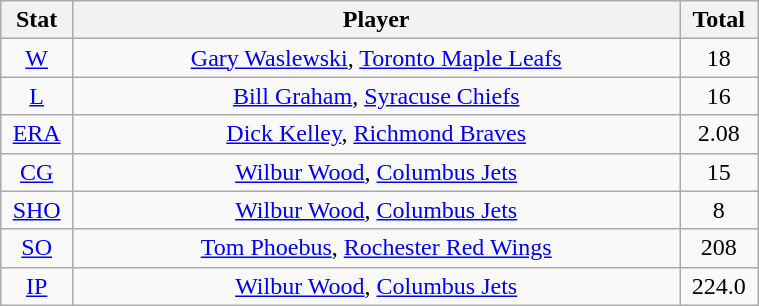<table class="wikitable" width="40%" style="text-align:center;">
<tr>
<th width="5%">Stat</th>
<th width="60%">Player</th>
<th width="5%">Total</th>
</tr>
<tr>
<td><a href='#'>W</a></td>
<td><a href='#'>Gary Waslewski</a>, <a href='#'>Toronto Maple Leafs</a></td>
<td>18</td>
</tr>
<tr>
<td><a href='#'>L</a></td>
<td><a href='#'>Bill Graham</a>, <a href='#'>Syracuse Chiefs</a></td>
<td>16</td>
</tr>
<tr>
<td><a href='#'>ERA</a></td>
<td><a href='#'>Dick Kelley</a>, <a href='#'>Richmond Braves</a></td>
<td>2.08</td>
</tr>
<tr>
<td><a href='#'>CG</a></td>
<td><a href='#'>Wilbur Wood</a>, <a href='#'>Columbus Jets</a></td>
<td>15</td>
</tr>
<tr>
<td><a href='#'>SHO</a></td>
<td><a href='#'>Wilbur Wood</a>, <a href='#'>Columbus Jets</a></td>
<td>8</td>
</tr>
<tr>
<td><a href='#'>SO</a></td>
<td><a href='#'>Tom Phoebus</a>, <a href='#'>Rochester Red Wings</a></td>
<td>208</td>
</tr>
<tr>
<td><a href='#'>IP</a></td>
<td><a href='#'>Wilbur Wood</a>, <a href='#'>Columbus Jets</a></td>
<td>224.0</td>
</tr>
</table>
